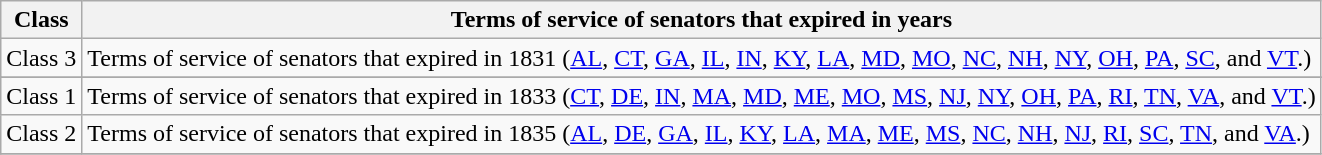<table class="wikitable sortable">
<tr valign=bottom>
<th>Class</th>
<th>Terms of service of senators that expired in years</th>
</tr>
<tr>
<td>Class 3</td>
<td>Terms of service of senators that expired in 1831 (<a href='#'>AL</a>, <a href='#'>CT</a>, <a href='#'>GA</a>, <a href='#'>IL</a>, <a href='#'>IN</a>, <a href='#'>KY</a>, <a href='#'>LA</a>, <a href='#'>MD</a>, <a href='#'>MO</a>, <a href='#'>NC</a>, <a href='#'>NH</a>, <a href='#'>NY</a>, <a href='#'>OH</a>, <a href='#'>PA</a>, <a href='#'>SC</a>, and <a href='#'>VT</a>.)</td>
</tr>
<tr>
</tr>
<tr>
<td>Class 1</td>
<td>Terms of service of senators that expired in 1833 (<a href='#'>CT</a>, <a href='#'>DE</a>, <a href='#'>IN</a>, <a href='#'>MA</a>, <a href='#'>MD</a>, <a href='#'>ME</a>, <a href='#'>MO</a>, <a href='#'>MS</a>, <a href='#'>NJ</a>, <a href='#'>NY</a>, <a href='#'>OH</a>, <a href='#'>PA</a>, <a href='#'>RI</a>, <a href='#'>TN</a>, <a href='#'>VA</a>, and <a href='#'>VT</a>.)</td>
</tr>
<tr>
<td>Class 2</td>
<td>Terms of service of senators that expired in 1835 (<a href='#'>AL</a>, <a href='#'>DE</a>, <a href='#'>GA</a>, <a href='#'>IL</a>, <a href='#'>KY</a>, <a href='#'>LA</a>, <a href='#'>MA</a>, <a href='#'>ME</a>, <a href='#'>MS</a>, <a href='#'>NC</a>, <a href='#'>NH</a>, <a href='#'>NJ</a>, <a href='#'>RI</a>, <a href='#'>SC</a>, <a href='#'>TN</a>, and <a href='#'>VA</a>.)</td>
</tr>
<tr>
</tr>
</table>
